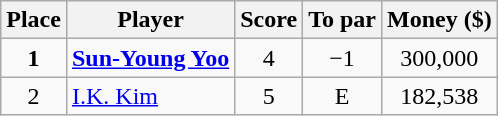<table class="wikitable">
<tr>
<th>Place</th>
<th>Player</th>
<th>Score</th>
<th>To par</th>
<th>Money ($)</th>
</tr>
<tr>
<td align=center><strong>1</strong></td>
<td> <strong><a href='#'>Sun-Young Yoo</a></strong></td>
<td align=center>4</td>
<td align=center>−1</td>
<td align=center>300,000</td>
</tr>
<tr>
<td align=center>2</td>
<td> <a href='#'>I.K. Kim</a></td>
<td align=center>5</td>
<td align=center>E</td>
<td align=center>182,538</td>
</tr>
</table>
